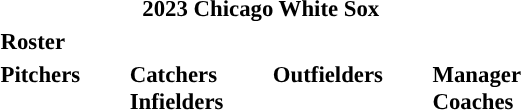<table class="toccolours" style="font-size: 95%;">
<tr>
<th colspan="10">2023 Chicago White Sox</th>
</tr>
<tr>
<td colspan="10"><strong>Roster</strong></td>
</tr>
<tr>
<td valign="top"><strong>Pitchers</strong><br>





























</td>
<td style="width:25px;"></td>
<td valign="top"><strong>Catchers</strong><br>



<strong>Infielders</strong>









</td>
<td style="width:25px;"></td>
<td valign="top"><strong>Outfielders</strong><br>









</td>
<td style="width:25px;"></td>
<td valign="top"><strong>Manager</strong><br>
<strong>Coaches</strong>
 
 
 
 
 
 
 
 
 
 </td>
</tr>
</table>
